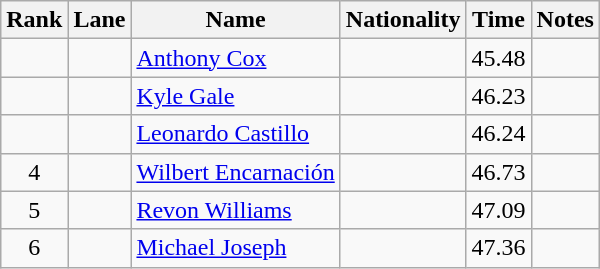<table class="wikitable sortable" style="text-align:center">
<tr>
<th>Rank</th>
<th>Lane</th>
<th>Name</th>
<th>Nationality</th>
<th>Time</th>
<th>Notes</th>
</tr>
<tr>
<td></td>
<td></td>
<td align=left><a href='#'>Anthony Cox</a></td>
<td align=left></td>
<td>45.48</td>
<td></td>
</tr>
<tr>
<td></td>
<td></td>
<td align=left><a href='#'>Kyle Gale</a></td>
<td align=left></td>
<td>46.23</td>
<td></td>
</tr>
<tr>
<td></td>
<td></td>
<td align=left><a href='#'>Leonardo Castillo</a></td>
<td align=left></td>
<td>46.24</td>
<td></td>
</tr>
<tr>
<td>4</td>
<td></td>
<td align=left><a href='#'>Wilbert Encarnación</a></td>
<td align=left></td>
<td>46.73</td>
<td></td>
</tr>
<tr>
<td>5</td>
<td></td>
<td align=left><a href='#'>Revon Williams</a></td>
<td align=left></td>
<td>47.09</td>
<td></td>
</tr>
<tr>
<td>6</td>
<td></td>
<td align=left><a href='#'>Michael Joseph</a></td>
<td align=left></td>
<td>47.36</td>
<td></td>
</tr>
</table>
